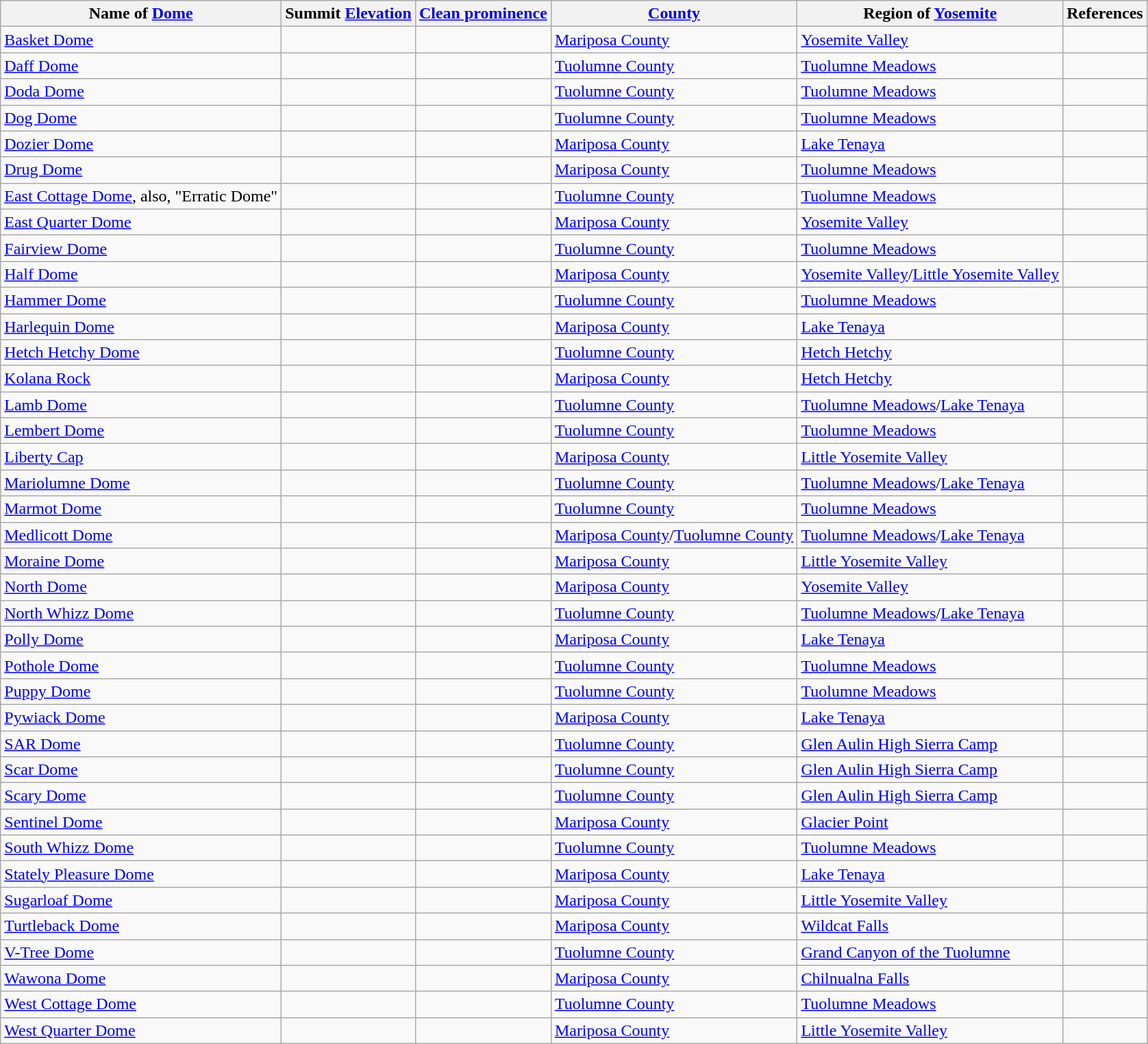<table class="wikitable sortable">
<tr>
<th scope="col">Name of <a href='#'>Dome</a></th>
<th scope="col" data-sort-type=number>Summit <a href='#'>Elevation</a></th>
<th scope="col" data-sort-type=number><a href='#'>Clean prominence</a></th>
<th scope="col"><a href='#'>County</a></th>
<th scope="col">Region of <a href='#'>Yosemite</a></th>
<th scope="col" class="unsortable">References</th>
</tr>
<tr>
<td><a href='#'>Basket Dome</a></td>
<td></td>
<td></td>
<td><a href='#'>Mariposa County</a></td>
<td><a href='#'>Yosemite Valley</a></td>
<td></td>
</tr>
<tr>
<td><a href='#'>Daff Dome</a></td>
<td></td>
<td></td>
<td><a href='#'>Tuolumne County</a></td>
<td><a href='#'>Tuolumne Meadows</a></td>
<td><br></td>
</tr>
<tr>
<td><a href='#'>Doda Dome</a></td>
<td></td>
<td></td>
<td><a href='#'>Tuolumne County</a></td>
<td><a href='#'>Tuolumne Meadows</a></td>
<td></td>
</tr>
<tr>
<td><a href='#'>Dog Dome</a></td>
<td></td>
<td></td>
<td><a href='#'>Tuolumne County</a></td>
<td><a href='#'>Tuolumne Meadows</a></td>
<td></td>
</tr>
<tr>
<td><a href='#'>Dozier Dome</a></td>
<td></td>
<td></td>
<td><a href='#'>Mariposa County</a></td>
<td><a href='#'>Lake Tenaya</a></td>
<td></td>
</tr>
<tr>
<td><a href='#'>Drug Dome</a></td>
<td></td>
<td></td>
<td><a href='#'>Mariposa County</a></td>
<td><a href='#'>Tuolumne Meadows</a></td>
<td></td>
</tr>
<tr>
<td><a href='#'>East Cottage Dome</a>, also, "Erratic Dome"</td>
<td></td>
<td></td>
<td><a href='#'>Tuolumne County</a></td>
<td><a href='#'>Tuolumne Meadows</a></td>
<td></td>
</tr>
<tr>
<td><a href='#'>East Quarter Dome</a></td>
<td></td>
<td></td>
<td><a href='#'>Mariposa County</a></td>
<td><a href='#'>Yosemite Valley</a></td>
<td></td>
</tr>
<tr>
<td><a href='#'>Fairview Dome</a></td>
<td></td>
<td></td>
<td><a href='#'>Tuolumne County</a></td>
<td><a href='#'>Tuolumne Meadows</a></td>
<td></td>
</tr>
<tr>
<td><a href='#'>Half Dome</a></td>
<td></td>
<td></td>
<td><a href='#'>Mariposa County</a></td>
<td><a href='#'>Yosemite Valley</a>/<a href='#'>Little Yosemite Valley</a></td>
<td></td>
</tr>
<tr>
<td><a href='#'>Hammer Dome</a></td>
<td></td>
<td></td>
<td><a href='#'>Tuolumne County</a></td>
<td><a href='#'>Tuolumne Meadows</a></td>
<td></td>
</tr>
<tr>
<td><a href='#'>Harlequin Dome</a></td>
<td></td>
<td></td>
<td><a href='#'>Mariposa County</a></td>
<td><a href='#'>Lake Tenaya</a></td>
<td></td>
</tr>
<tr>
<td><a href='#'>Hetch Hetchy Dome</a></td>
<td></td>
<td></td>
<td><a href='#'>Tuolumne County</a></td>
<td><a href='#'>Hetch Hetchy</a></td>
<td></td>
</tr>
<tr>
<td><a href='#'>Kolana Rock</a></td>
<td></td>
<td></td>
<td><a href='#'>Mariposa County</a></td>
<td><a href='#'>Hetch Hetchy</a></td>
<td></td>
</tr>
<tr>
<td><a href='#'>Lamb Dome</a></td>
<td></td>
<td></td>
<td><a href='#'>Tuolumne County</a></td>
<td><a href='#'>Tuolumne Meadows</a>/<a href='#'>Lake Tenaya</a></td>
<td></td>
</tr>
<tr>
<td><a href='#'>Lembert Dome</a></td>
<td></td>
<td></td>
<td><a href='#'>Tuolumne County</a></td>
<td><a href='#'>Tuolumne Meadows</a></td>
<td></td>
</tr>
<tr>
<td><a href='#'>Liberty Cap</a></td>
<td></td>
<td></td>
<td><a href='#'>Mariposa County</a></td>
<td><a href='#'>Little Yosemite Valley</a></td>
<td></td>
</tr>
<tr>
<td><a href='#'>Mariolumne Dome</a></td>
<td></td>
<td></td>
<td><a href='#'>Tuolumne County</a></td>
<td><a href='#'>Tuolumne Meadows</a>/<a href='#'>Lake Tenaya</a></td>
<td></td>
</tr>
<tr>
<td><a href='#'>Marmot Dome</a></td>
<td></td>
<td></td>
<td><a href='#'>Tuolumne County</a></td>
<td><a href='#'>Tuolumne Meadows</a></td>
<td></td>
</tr>
<tr>
<td><a href='#'>Medlicott Dome</a></td>
<td></td>
<td></td>
<td><a href='#'>Mariposa County</a>/<a href='#'>Tuolumne County</a></td>
<td><a href='#'>Tuolumne Meadows</a>/<a href='#'>Lake Tenaya</a></td>
<td></td>
</tr>
<tr>
<td><a href='#'>Moraine Dome</a></td>
<td></td>
<td></td>
<td><a href='#'>Mariposa County</a></td>
<td><a href='#'>Little Yosemite Valley</a></td>
<td></td>
</tr>
<tr>
<td><a href='#'>North Dome</a></td>
<td></td>
<td></td>
<td><a href='#'>Mariposa County</a></td>
<td><a href='#'>Yosemite Valley</a></td>
<td></td>
</tr>
<tr>
<td><a href='#'>North Whizz Dome</a></td>
<td></td>
<td></td>
<td><a href='#'>Tuolumne County</a></td>
<td><a href='#'>Tuolumne Meadows</a>/<a href='#'>Lake Tenaya</a></td>
<td></td>
</tr>
<tr>
<td><a href='#'>Polly Dome</a></td>
<td></td>
<td></td>
<td><a href='#'>Mariposa County</a></td>
<td><a href='#'>Lake Tenaya</a></td>
<td></td>
</tr>
<tr>
<td><a href='#'>Pothole Dome</a></td>
<td></td>
<td></td>
<td><a href='#'>Tuolumne County</a></td>
<td><a href='#'>Tuolumne Meadows</a></td>
<td></td>
</tr>
<tr>
<td><a href='#'>Puppy Dome</a></td>
<td></td>
<td></td>
<td><a href='#'>Tuolumne County</a></td>
<td><a href='#'>Tuolumne Meadows</a></td>
<td></td>
</tr>
<tr>
<td><a href='#'>Pywiack Dome</a></td>
<td></td>
<td></td>
<td><a href='#'>Mariposa County</a></td>
<td><a href='#'>Lake Tenaya</a></td>
<td></td>
</tr>
<tr>
<td><a href='#'>SAR Dome</a></td>
<td></td>
<td></td>
<td><a href='#'>Tuolumne County</a></td>
<td><a href='#'>Glen Aulin High Sierra Camp</a></td>
<td></td>
</tr>
<tr>
<td><a href='#'>Scar Dome</a></td>
<td></td>
<td></td>
<td><a href='#'>Tuolumne County</a></td>
<td><a href='#'>Glen Aulin High Sierra Camp</a></td>
<td></td>
</tr>
<tr>
<td><a href='#'>Scary Dome</a></td>
<td></td>
<td></td>
<td><a href='#'>Tuolumne County</a></td>
<td><a href='#'>Glen Aulin High Sierra Camp</a></td>
<td></td>
</tr>
<tr>
<td><a href='#'>Sentinel Dome</a></td>
<td></td>
<td></td>
<td><a href='#'>Mariposa County</a></td>
<td><a href='#'>Glacier Point</a></td>
<td></td>
</tr>
<tr>
<td><a href='#'>South Whizz Dome</a></td>
<td></td>
<td></td>
<td><a href='#'>Tuolumne County</a></td>
<td><a href='#'>Tuolumne Meadows</a></td>
<td></td>
</tr>
<tr>
<td><a href='#'>Stately Pleasure Dome</a></td>
<td></td>
<td></td>
<td><a href='#'>Mariposa County</a></td>
<td><a href='#'>Lake Tenaya</a></td>
<td></td>
</tr>
<tr>
<td><a href='#'>Sugarloaf Dome</a></td>
<td></td>
<td></td>
<td><a href='#'>Mariposa County</a></td>
<td><a href='#'>Little Yosemite Valley</a></td>
<td></td>
</tr>
<tr>
<td><a href='#'>Turtleback Dome</a></td>
<td></td>
<td></td>
<td><a href='#'>Mariposa County</a></td>
<td><a href='#'>Wildcat Falls</a></td>
<td></td>
</tr>
<tr>
<td><a href='#'>V-Tree Dome</a></td>
<td></td>
<td></td>
<td><a href='#'>Tuolumne County</a></td>
<td><a href='#'>Grand Canyon of the Tuolumne</a></td>
<td></td>
</tr>
<tr>
<td><a href='#'>Wawona Dome</a></td>
<td></td>
<td></td>
<td><a href='#'>Mariposa County</a></td>
<td><a href='#'>Chilnualna Falls</a></td>
<td></td>
</tr>
<tr>
<td><a href='#'>West Cottage Dome</a></td>
<td></td>
<td></td>
<td><a href='#'>Tuolumne County</a></td>
<td><a href='#'>Tuolumne Meadows</a></td>
<td></td>
</tr>
<tr>
<td><a href='#'>West Quarter Dome</a></td>
<td></td>
<td></td>
<td><a href='#'>Mariposa County</a></td>
<td><a href='#'>Little Yosemite Valley</a></td>
<td></td>
</tr>
</table>
